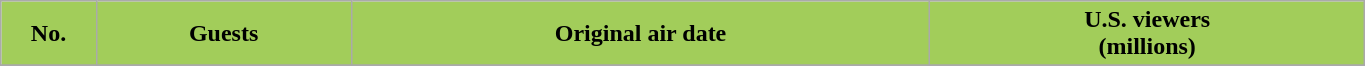<table class="wikitable plainrowheaders" style="width:72%;">
<tr>
<th scope="col" style="background-color: #A2CD5A; color: #000000;" width=7%>No.</th>
<th scope="col" style="background-color: #A2CD5A; color: #000000;">Guests</th>
<th scope="col" style="background-color: #A2CD5A; color: #000000;">Original air date</th>
<th scope="col" style="background-color: #A2CD5A; color: #000000;">U.S. viewers<br>(millions)</th>
</tr>
<tr>
</tr>
</table>
